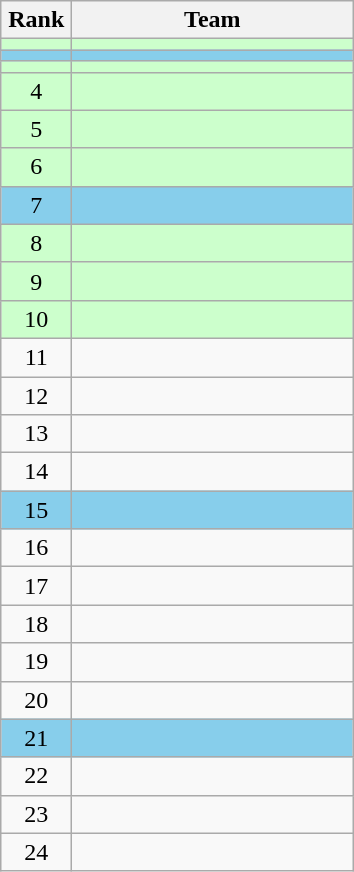<table class="wikitable" style="text-align:center">
<tr>
<th width=40>Rank</th>
<th width=180>Team</th>
</tr>
<tr bgcolor=#ccffcc>
<td></td>
<td style="text-align:left"></td>
</tr>
<tr bgcolor=#87ceeb>
<td></td>
<td style="text-align:left"></td>
</tr>
<tr bgcolor=#ccffcc>
<td></td>
<td style="text-align:left"></td>
</tr>
<tr bgcolor=#ccffcc>
<td>4</td>
<td style="text-align:left"></td>
</tr>
<tr bgcolor=#ccffcc>
<td>5</td>
<td style="text-align:left"></td>
</tr>
<tr bgcolor=#ccffcc>
<td>6</td>
<td style="text-align:left"></td>
</tr>
<tr bgcolor=#87ceeb>
<td>7</td>
<td style="text-align:left"></td>
</tr>
<tr bgcolor=#ccffcc>
<td>8</td>
<td style="text-align:left"></td>
</tr>
<tr bgcolor=#ccffcc>
<td>9</td>
<td style="text-align:left"></td>
</tr>
<tr bgcolor=#ccffcc>
<td>10</td>
<td style="text-align:left"></td>
</tr>
<tr>
<td>11</td>
<td style="text-align:left"></td>
</tr>
<tr>
<td>12</td>
<td style="text-align:left"></td>
</tr>
<tr>
<td>13</td>
<td style="text-align:left"></td>
</tr>
<tr>
<td>14</td>
<td style="text-align:left"></td>
</tr>
<tr bgcolor=#87ceeb>
<td>15</td>
<td style="text-align:left"></td>
</tr>
<tr>
<td>16</td>
<td style="text-align:left"></td>
</tr>
<tr>
<td>17</td>
<td style="text-align:left"></td>
</tr>
<tr>
<td>18</td>
<td style="text-align:left"></td>
</tr>
<tr>
<td>19</td>
<td style="text-align:left"></td>
</tr>
<tr>
<td>20</td>
<td style="text-align:left"></td>
</tr>
<tr bgcolor=#87ceeb>
<td>21</td>
<td style="text-align:left"></td>
</tr>
<tr>
<td>22</td>
<td style="text-align:left"></td>
</tr>
<tr>
<td>23</td>
<td style="text-align:left"></td>
</tr>
<tr>
<td>24</td>
<td style="text-align:left"></td>
</tr>
</table>
